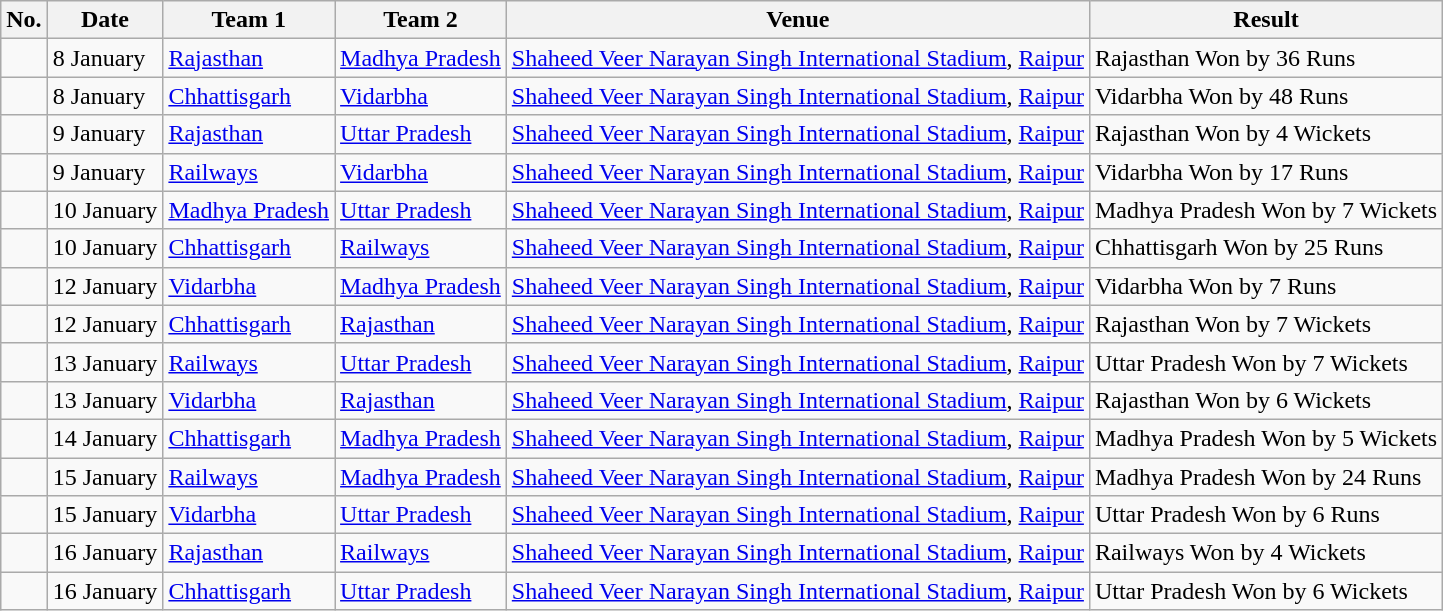<table class="wikitable collapsible collapsed">
<tr>
<th>No.</th>
<th>Date</th>
<th>Team 1</th>
<th>Team 2</th>
<th>Venue</th>
<th>Result</th>
</tr>
<tr>
<td> </td>
<td>8 January</td>
<td><a href='#'>Rajasthan</a></td>
<td><a href='#'>Madhya Pradesh</a></td>
<td><a href='#'>Shaheed Veer Narayan Singh International Stadium</a>, <a href='#'>Raipur</a></td>
<td>Rajasthan Won by 36 Runs</td>
</tr>
<tr>
<td> </td>
<td>8 January</td>
<td><a href='#'>Chhattisgarh</a></td>
<td><a href='#'>Vidarbha</a></td>
<td><a href='#'>Shaheed Veer Narayan Singh International Stadium</a>, <a href='#'>Raipur</a></td>
<td>Vidarbha Won by 48 Runs</td>
</tr>
<tr>
<td> </td>
<td>9 January</td>
<td><a href='#'>Rajasthan</a></td>
<td><a href='#'>Uttar Pradesh</a></td>
<td><a href='#'>Shaheed Veer Narayan Singh International Stadium</a>, <a href='#'>Raipur</a></td>
<td>Rajasthan Won by 4 Wickets</td>
</tr>
<tr>
<td> </td>
<td>9 January</td>
<td><a href='#'>Railways</a></td>
<td><a href='#'>Vidarbha</a></td>
<td><a href='#'>Shaheed Veer Narayan Singh International Stadium</a>, <a href='#'>Raipur</a></td>
<td>Vidarbha Won by 17 Runs</td>
</tr>
<tr>
<td> </td>
<td>10 January</td>
<td><a href='#'>Madhya Pradesh</a></td>
<td><a href='#'>Uttar Pradesh</a></td>
<td><a href='#'>Shaheed Veer Narayan Singh International Stadium</a>, <a href='#'>Raipur</a></td>
<td>Madhya Pradesh Won by 7 Wickets</td>
</tr>
<tr>
<td> </td>
<td>10 January</td>
<td><a href='#'>Chhattisgarh</a></td>
<td><a href='#'>Railways</a></td>
<td><a href='#'>Shaheed Veer Narayan Singh International Stadium</a>, <a href='#'>Raipur</a></td>
<td>Chhattisgarh Won by 25 Runs</td>
</tr>
<tr>
<td> </td>
<td>12 January</td>
<td><a href='#'>Vidarbha</a></td>
<td><a href='#'>Madhya Pradesh</a></td>
<td><a href='#'>Shaheed Veer Narayan Singh International Stadium</a>, <a href='#'>Raipur</a></td>
<td>Vidarbha Won by 7 Runs</td>
</tr>
<tr>
<td> </td>
<td>12 January</td>
<td><a href='#'>Chhattisgarh</a></td>
<td><a href='#'>Rajasthan</a></td>
<td><a href='#'>Shaheed Veer Narayan Singh International Stadium</a>, <a href='#'>Raipur</a></td>
<td>Rajasthan Won by 7 Wickets</td>
</tr>
<tr>
<td> </td>
<td>13 January</td>
<td><a href='#'>Railways</a></td>
<td><a href='#'>Uttar Pradesh</a></td>
<td><a href='#'>Shaheed Veer Narayan Singh International Stadium</a>, <a href='#'>Raipur</a></td>
<td>Uttar Pradesh Won by 7 Wickets</td>
</tr>
<tr>
<td> </td>
<td>13 January</td>
<td><a href='#'>Vidarbha</a></td>
<td><a href='#'>Rajasthan</a></td>
<td><a href='#'>Shaheed Veer Narayan Singh International Stadium</a>, <a href='#'>Raipur</a></td>
<td>Rajasthan Won by 6 Wickets</td>
</tr>
<tr>
<td> </td>
<td>14 January</td>
<td><a href='#'>Chhattisgarh</a></td>
<td><a href='#'>Madhya Pradesh</a></td>
<td><a href='#'>Shaheed Veer Narayan Singh International Stadium</a>, <a href='#'>Raipur</a></td>
<td>Madhya Pradesh Won by 5 Wickets</td>
</tr>
<tr>
<td> </td>
<td>15 January</td>
<td><a href='#'>Railways</a></td>
<td><a href='#'>Madhya Pradesh</a></td>
<td><a href='#'>Shaheed Veer Narayan Singh International Stadium</a>, <a href='#'>Raipur</a></td>
<td>Madhya Pradesh Won by 24 Runs</td>
</tr>
<tr>
<td> </td>
<td>15 January</td>
<td><a href='#'>Vidarbha</a></td>
<td><a href='#'>Uttar Pradesh</a></td>
<td><a href='#'>Shaheed Veer Narayan Singh International Stadium</a>, <a href='#'>Raipur</a></td>
<td>Uttar Pradesh Won by 6 Runs</td>
</tr>
<tr>
<td> </td>
<td>16 January</td>
<td><a href='#'>Rajasthan</a></td>
<td><a href='#'>Railways</a></td>
<td><a href='#'>Shaheed Veer Narayan Singh International Stadium</a>, <a href='#'>Raipur</a></td>
<td>Railways Won by 4 Wickets</td>
</tr>
<tr>
<td> </td>
<td>16 January</td>
<td><a href='#'>Chhattisgarh</a></td>
<td><a href='#'>Uttar Pradesh</a></td>
<td><a href='#'>Shaheed Veer Narayan Singh International Stadium</a>, <a href='#'>Raipur</a></td>
<td>Uttar Pradesh Won by 6 Wickets</td>
</tr>
</table>
